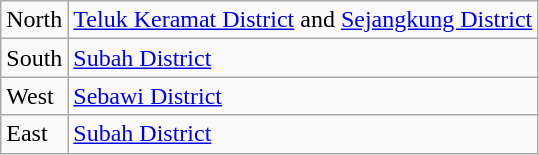<table class="wikitable" border="1">
<tr>
<td>North</td>
<td><a href='#'>Teluk Keramat District</a> and <a href='#'>Sejangkung District</a></td>
</tr>
<tr>
<td>South</td>
<td><a href='#'>Subah District</a></td>
</tr>
<tr>
<td>West</td>
<td><a href='#'>Sebawi District</a></td>
</tr>
<tr>
<td>East</td>
<td><a href='#'>Subah District</a></td>
</tr>
</table>
